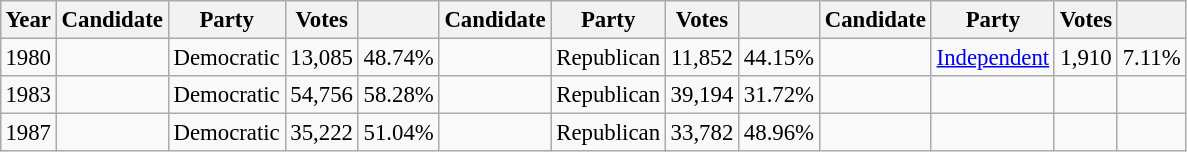<table class="wikitable" style="margin:0.5em; text-align:center; font-size:95%">
<tr>
<th>Year</th>
<th>Candidate</th>
<th>Party</th>
<th>Votes</th>
<th></th>
<th>Candidate</th>
<th>Party</th>
<th>Votes</th>
<th></th>
<th>Candidate</th>
<th>Party</th>
<th>Votes</th>
<th></th>
</tr>
<tr>
<td>1980</td>
<td></td>
<td>Democratic</td>
<td>13,085</td>
<td>48.74%</td>
<td></td>
<td>Republican</td>
<td>11,852</td>
<td>44.15%</td>
<td></td>
<td><a href='#'>Independent</a></td>
<td>1,910</td>
<td>7.11%</td>
</tr>
<tr>
<td>1983</td>
<td></td>
<td>Democratic</td>
<td>54,756</td>
<td>58.28%</td>
<td></td>
<td>Republican</td>
<td>39,194</td>
<td>31.72%</td>
<td></td>
<td></td>
<td></td>
<td></td>
</tr>
<tr>
<td>1987</td>
<td></td>
<td>Democratic</td>
<td>35,222</td>
<td>51.04%</td>
<td></td>
<td>Republican</td>
<td>33,782</td>
<td>48.96%</td>
<td></td>
<td></td>
<td></td>
<td></td>
</tr>
</table>
